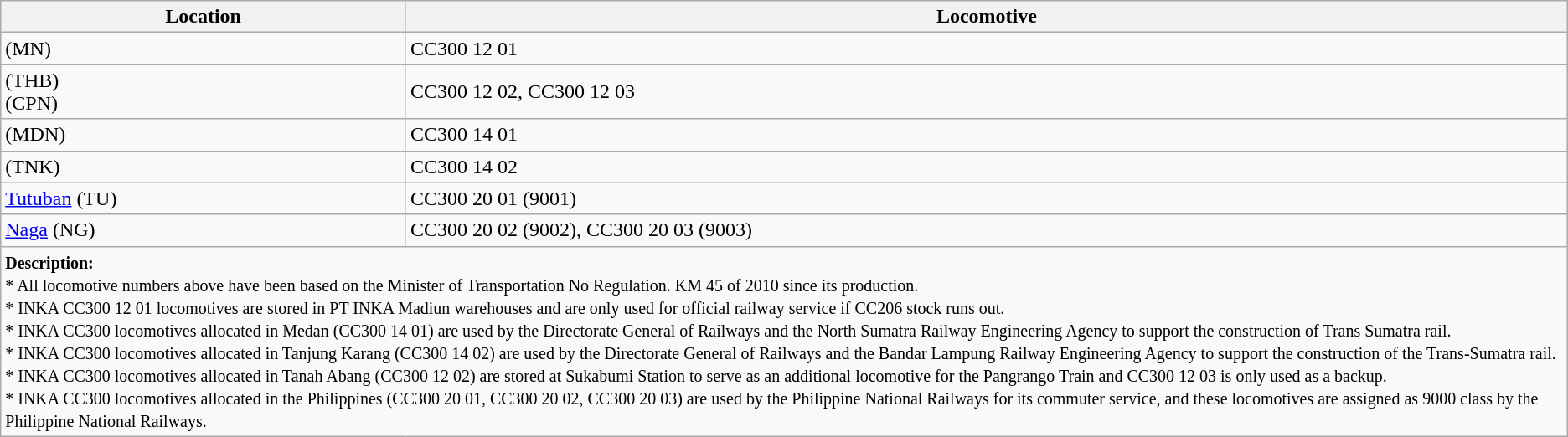<table class="wikitable">
<tr>
<th>Location</th>
<th>Locomotive</th>
</tr>
<tr>
<td> (MN)</td>
<td>CC300 12 01</td>
</tr>
<tr>
<td> (THB) <br>  (CPN)</td>
<td>CC300 12 02, CC300 12 03</td>
</tr>
<tr>
<td> (MDN)</td>
<td>CC300 14 01</td>
</tr>
<tr>
<td> (TNK)</td>
<td>CC300 14 02</td>
</tr>
<tr>
<td><a href='#'>Tutuban</a> (TU)</td>
<td>CC300 20 01 (9001)</td>
</tr>
<tr>
<td><a href='#'>Naga</a> (NG)</td>
<td>CC300 20 02 (9002), CC300 20 03 (9003)</td>
</tr>
<tr>
<td colspan="2"><strong><small>Description:</small></strong><br><small>* All locomotive numbers above have been based on the Minister of Transportation No Regulation. KM 45 of 2010 since its production.</small><br>
<small>* INKA CC300 12 01 locomotives are stored in PT INKA Madiun warehouses and are only used for official railway service if CC206 stock runs out.</small><br>
<small>* INKA CC300 locomotives allocated in Medan (CC300 14 01) are used by the Directorate General of Railways and the North Sumatra Railway Engineering Agency to support the construction of Trans Sumatra rail.</small><br>
<small>* INKA CC300 locomotives allocated in Tanjung Karang (CC300 14 02) are used by the Directorate General of Railways and the Bandar Lampung Railway Engineering Agency to support the construction of the Trans-Sumatra rail.</small><br>
<small>* INKA CC300 locomotives allocated in Tanah Abang (CC300 12 02) are stored at Sukabumi Station to serve as an additional locomotive for the Pangrango Train and CC300 12 03 is only used as a backup.</small><br>
<small>* INKA CC300 locomotives allocated in the Philippines (CC300 20 01, CC300 20 02, CC300 20 03) are used by the Philippine National Railways for its commuter service, and these locomotives are assigned as 9000 class by the Philippine National Railways.</small></td>
</tr>
</table>
